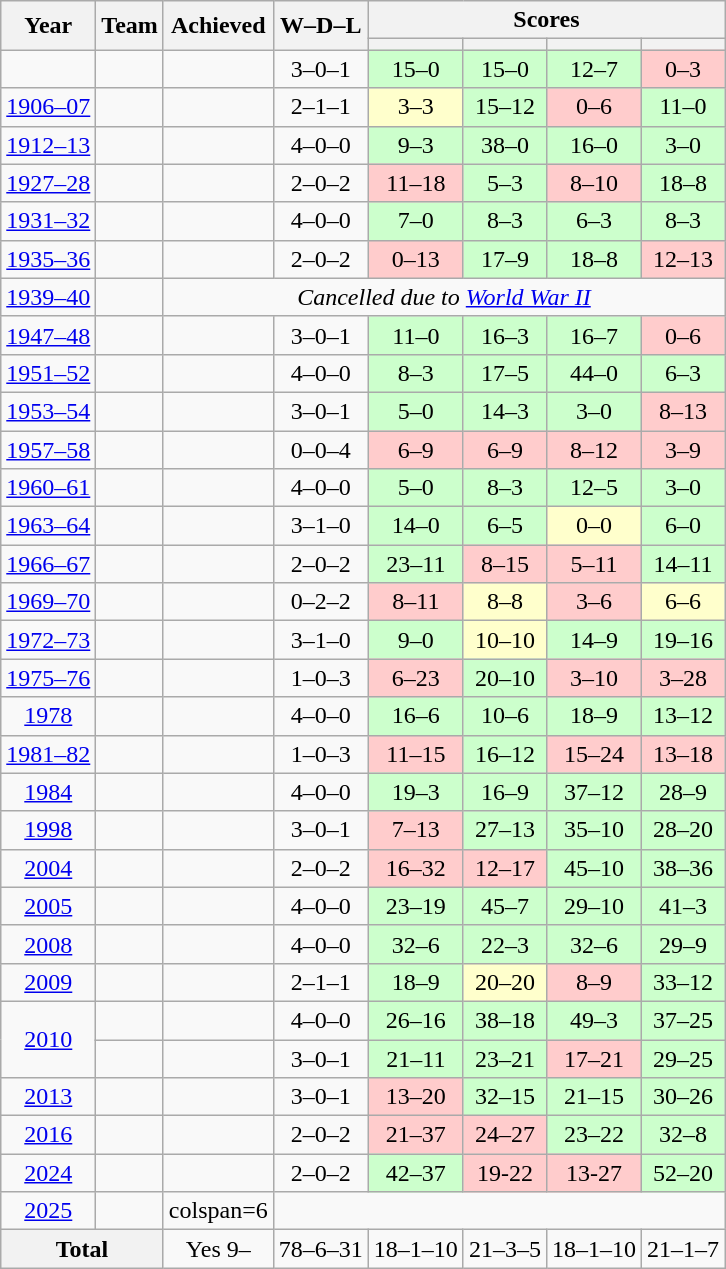<table class="wikitable sortable">
<tr>
<th rowspan=2>Year</th>
<th rowspan=2>Team</th>
<th rowspan=2>Achieved</th>
<th rowspan=2>W–D–L</th>
<th colspan=4>Scores</th>
</tr>
<tr>
<th></th>
<th></th>
<th></th>
<th></th>
</tr>
<tr>
<td align=center></td>
<td></td>
<td></td>
<td align=center>3–0–1</td>
<td align=center bgcolor=#ccffcc>15–0</td>
<td align=center bgcolor=#ccffcc>15–0</td>
<td align=center bgcolor=#ccffcc>12–7</td>
<td align=center bgcolor=#ffcccc>0–3</td>
</tr>
<tr>
<td align=center><a href='#'>1906–07</a></td>
<td></td>
<td></td>
<td align=center>2–1–1</td>
<td align=center bgcolor=#ffffcc>3–3</td>
<td align=center bgcolor=#ccffcc>15–12</td>
<td align=center bgcolor=#ffcccc>0–6</td>
<td align=center bgcolor=#ccffcc>11–0</td>
</tr>
<tr>
<td align=center><a href='#'>1912–13</a></td>
<td></td>
<td></td>
<td align=center>4–0–0</td>
<td align=center bgcolor=#ccffcc>9–3</td>
<td align=center bgcolor=#ccffcc>38–0</td>
<td align=center bgcolor=#ccffcc>16–0</td>
<td align=center bgcolor=#ccffcc>3–0</td>
</tr>
<tr>
<td align=center><a href='#'>1927–28</a></td>
<td></td>
<td></td>
<td align=center>2–0–2</td>
<td align=center bgcolor=#ffcccc>11–18</td>
<td align=center bgcolor=#ccffcc>5–3</td>
<td align=center bgcolor=#ffcccc>8–10</td>
<td align=center bgcolor=#ccffcc>18–8</td>
</tr>
<tr>
<td align=center><a href='#'>1931–32</a></td>
<td></td>
<td></td>
<td align=center>4–0–0</td>
<td align=center bgcolor=#ccffcc>7–0</td>
<td align=center bgcolor=#ccffcc>8–3</td>
<td align=center bgcolor=#ccffcc>6–3</td>
<td align=center bgcolor=#ccffcc>8–3</td>
</tr>
<tr>
<td align=center><a href='#'>1935–36</a></td>
<td></td>
<td></td>
<td align=center>2–0–2</td>
<td align=center bgcolor=#ffcccc>0–13</td>
<td align=center bgcolor=#ccffcc>17–9</td>
<td align=center bgcolor=#ccffcc>18–8</td>
<td align=center bgcolor=#ffcccc>12–13</td>
</tr>
<tr>
<td align=center><a href='#'>1939–40</a></td>
<td></td>
<td align=center colspan=6><em>Cancelled due to <a href='#'>World War II</a></em></td>
</tr>
<tr>
<td align=center><a href='#'>1947–48</a></td>
<td></td>
<td></td>
<td align=center>3–0–1</td>
<td align=center bgcolor=#ccffcc>11–0</td>
<td align=center bgcolor=#ccffcc>16–3</td>
<td align=center bgcolor=#ccffcc>16–7</td>
<td align=center bgcolor=#ffcccc>0–6</td>
</tr>
<tr>
<td align=center><a href='#'>1951–52</a></td>
<td></td>
<td></td>
<td align=center>4–0–0</td>
<td align=center bgcolor=#ccffcc>8–3</td>
<td align=center bgcolor=#ccffcc>17–5</td>
<td align=center bgcolor=#ccffcc>44–0</td>
<td align=center bgcolor=#ccffcc>6–3</td>
</tr>
<tr>
<td align=center><a href='#'>1953–54</a></td>
<td></td>
<td></td>
<td align=center>3–0–1</td>
<td align=center bgcolor=#ccffcc>5–0</td>
<td align=center bgcolor=#ccffcc>14–3</td>
<td align=center bgcolor=#ccffcc>3–0</td>
<td align=center bgcolor=#ffcccc>8–13</td>
</tr>
<tr>
<td align=center><a href='#'>1957–58</a></td>
<td></td>
<td></td>
<td align=center>0–0–4</td>
<td align=center bgcolor=#ffcccc>6–9</td>
<td align=center bgcolor=#ffcccc>6–9</td>
<td align=center bgcolor=#ffcccc>8–12</td>
<td align=center bgcolor=#ffcccc>3–9</td>
</tr>
<tr>
<td align=center><a href='#'>1960–61</a></td>
<td></td>
<td></td>
<td align=center>4–0–0</td>
<td align=center bgcolor=#ccffcc>5–0</td>
<td align=center bgcolor=#ccffcc>8–3</td>
<td align=center bgcolor=#ccffcc>12–5</td>
<td align=center bgcolor=#ccffcc>3–0</td>
</tr>
<tr>
<td align=center><a href='#'>1963–64</a></td>
<td></td>
<td></td>
<td align=center>3–1–0</td>
<td align=center bgcolor=#ccffcc>14–0</td>
<td align=center bgcolor=#ccffcc>6–5</td>
<td align=center bgcolor=#ffffcc>0–0</td>
<td align=center bgcolor=#ccffcc>6–0</td>
</tr>
<tr>
<td align=center><a href='#'>1966–67</a></td>
<td></td>
<td></td>
<td align=center>2–0–2</td>
<td align=center bgcolor=#ccffcc>23–11</td>
<td align=center bgcolor=#ffcccc>8–15</td>
<td align=center bgcolor=#ffcccc>5–11</td>
<td align=center bgcolor=#ccffcc>14–11</td>
</tr>
<tr>
<td align=center><a href='#'>1969–70</a></td>
<td></td>
<td></td>
<td align=center>0–2–2</td>
<td align=center bgcolor=#ffcccc>8–11</td>
<td align=center bgcolor=#ffffcc>8–8</td>
<td align=center bgcolor=#ffcccc>3–6</td>
<td align=center bgcolor=#ffffcc>6–6</td>
</tr>
<tr>
<td align=center><a href='#'>1972–73</a></td>
<td></td>
<td></td>
<td align=center>3–1–0</td>
<td align=center bgcolor=#ccffcc>9–0</td>
<td align=center bgcolor=#ffffcc>10–10</td>
<td align=center bgcolor=#ccffcc>14–9</td>
<td align=center bgcolor=#ccffcc>19–16</td>
</tr>
<tr>
<td align=center><a href='#'>1975–76</a></td>
<td></td>
<td></td>
<td align=center>1–0–3</td>
<td align=center bgcolor=#ffcccc>6–23</td>
<td align=center bgcolor=#ccffcc>20–10</td>
<td align=center bgcolor=#ffcccc>3–10</td>
<td align=center bgcolor=#ffcccc>3–28</td>
</tr>
<tr>
<td align=center><a href='#'>1978</a></td>
<td></td>
<td></td>
<td align=center>4–0–0</td>
<td align=center bgcolor=#ccffcc>16–6</td>
<td align=center bgcolor=#ccffcc>10–6</td>
<td align=center bgcolor=#ccffcc>18–9</td>
<td align=center bgcolor=#ccffcc>13–12</td>
</tr>
<tr>
<td align=center><a href='#'>1981–82</a></td>
<td></td>
<td></td>
<td align=center>1–0–3</td>
<td align=center bgcolor=#ffcccc>11–15</td>
<td align=center bgcolor=#ccffcc>16–12</td>
<td align=center bgcolor=#ffcccc>15–24</td>
<td align=center bgcolor=#ffcccc>13–18</td>
</tr>
<tr>
<td align=center><a href='#'>1984</a></td>
<td></td>
<td></td>
<td align=center>4–0–0</td>
<td align=center bgcolor=#ccffcc>19–3</td>
<td align=center bgcolor=#ccffcc>16–9</td>
<td align=center bgcolor=#ccffcc>37–12</td>
<td align=center bgcolor=#ccffcc>28–9</td>
</tr>
<tr>
<td align=center><a href='#'>1998</a></td>
<td></td>
<td></td>
<td align=center>3–0–1</td>
<td align=center bgcolor=#ffcccc>7–13</td>
<td align=center bgcolor=#ccffcc>27–13</td>
<td align=center bgcolor=#ccffcc>35–10</td>
<td align=center bgcolor=#ccffcc>28–20</td>
</tr>
<tr>
<td align=center><a href='#'>2004</a></td>
<td></td>
<td></td>
<td align=center>2–0–2</td>
<td align=center bgcolor=#ffcccc>16–32</td>
<td align=center bgcolor=#ffcccc>12–17</td>
<td align=center bgcolor=#ccffcc>45–10</td>
<td align=center bgcolor=#ccffcc>38–36</td>
</tr>
<tr>
<td align=center><a href='#'>2005</a></td>
<td></td>
<td></td>
<td align=center>4–0–0</td>
<td align=center bgcolor=#ccffcc>23–19</td>
<td align=center bgcolor=#ccffcc>45–7</td>
<td align=center bgcolor=#ccffcc>29–10</td>
<td align=center bgcolor=#ccffcc>41–3</td>
</tr>
<tr>
<td align=center><a href='#'>2008</a></td>
<td></td>
<td></td>
<td align=center>4–0–0</td>
<td align=center bgcolor=#ccffcc>32–6</td>
<td align=center bgcolor=#ccffcc>22–3</td>
<td align=center bgcolor=#ccffcc>32–6</td>
<td align=center bgcolor=#ccffcc>29–9</td>
</tr>
<tr>
<td align=center><a href='#'>2009</a></td>
<td></td>
<td></td>
<td align=center>2–1–1</td>
<td align=center bgcolor=#ccffcc>18–9</td>
<td align=center bgcolor=#ffffcc>20–20</td>
<td align=center bgcolor=#ffcccc>8–9</td>
<td align=center bgcolor=#ccffcc>33–12</td>
</tr>
<tr>
<td align=center rowspan=2><a href='#'>2010</a></td>
<td></td>
<td></td>
<td align=center>4–0–0</td>
<td align=center bgcolor=#ccffcc>26–16</td>
<td align=center bgcolor=#ccffcc>38–18</td>
<td align=center bgcolor=#ccffcc>49–3</td>
<td align=center bgcolor=#ccffcc>37–25</td>
</tr>
<tr>
<td></td>
<td></td>
<td align=center>3–0–1</td>
<td align=center bgcolor=#ccffcc>21–11</td>
<td align=center bgcolor=#ccffcc>23–21</td>
<td align=center bgcolor=#ffcccc>17–21</td>
<td align=center bgcolor=#ccffcc>29–25</td>
</tr>
<tr>
<td align=center><a href='#'>2013</a></td>
<td></td>
<td></td>
<td align=center>3–0–1</td>
<td align=center bgcolor=#ffcccc>13–20</td>
<td align=center bgcolor=#ccffcc>32–15</td>
<td align=center bgcolor=#ccffcc>21–15</td>
<td align=center bgcolor=#ccffcc>30–26</td>
</tr>
<tr>
<td align=center><a href='#'>2016</a></td>
<td></td>
<td></td>
<td align=center>2–0–2</td>
<td align=center bgcolor=#ffcccc>21–37</td>
<td align=center bgcolor=#ffcccc>24–27</td>
<td align=center bgcolor=#ccffcc>23–22</td>
<td align=center bgcolor=#ccffcc>32–8</td>
</tr>
<tr>
<td align=center><a href='#'>2024</a></td>
<td></td>
<td></td>
<td align=center>2–0–2</td>
<td align=center bgcolor=#ccffcc>42–37</td>
<td align=center bgcolor=#ffcccc>19-22</td>
<td align=center bgcolor=#ffcccc>13-27</td>
<td align=center bgcolor=#ccffcc>52–20</td>
</tr>
<tr>
<td align=center><a href='#'>2025</a></td>
<td></td>
<td>colspan=6 </td>
</tr>
<tr class="sortbottom">
<th colspan=2>Total</th>
<td align=center>Yes 9–</td>
<td align=center>78–6–31</td>
<td align=center>18–1–10</td>
<td align=center>21–3–5</td>
<td align=center>18–1–10</td>
<td align=center>21–1–7</td>
</tr>
</table>
